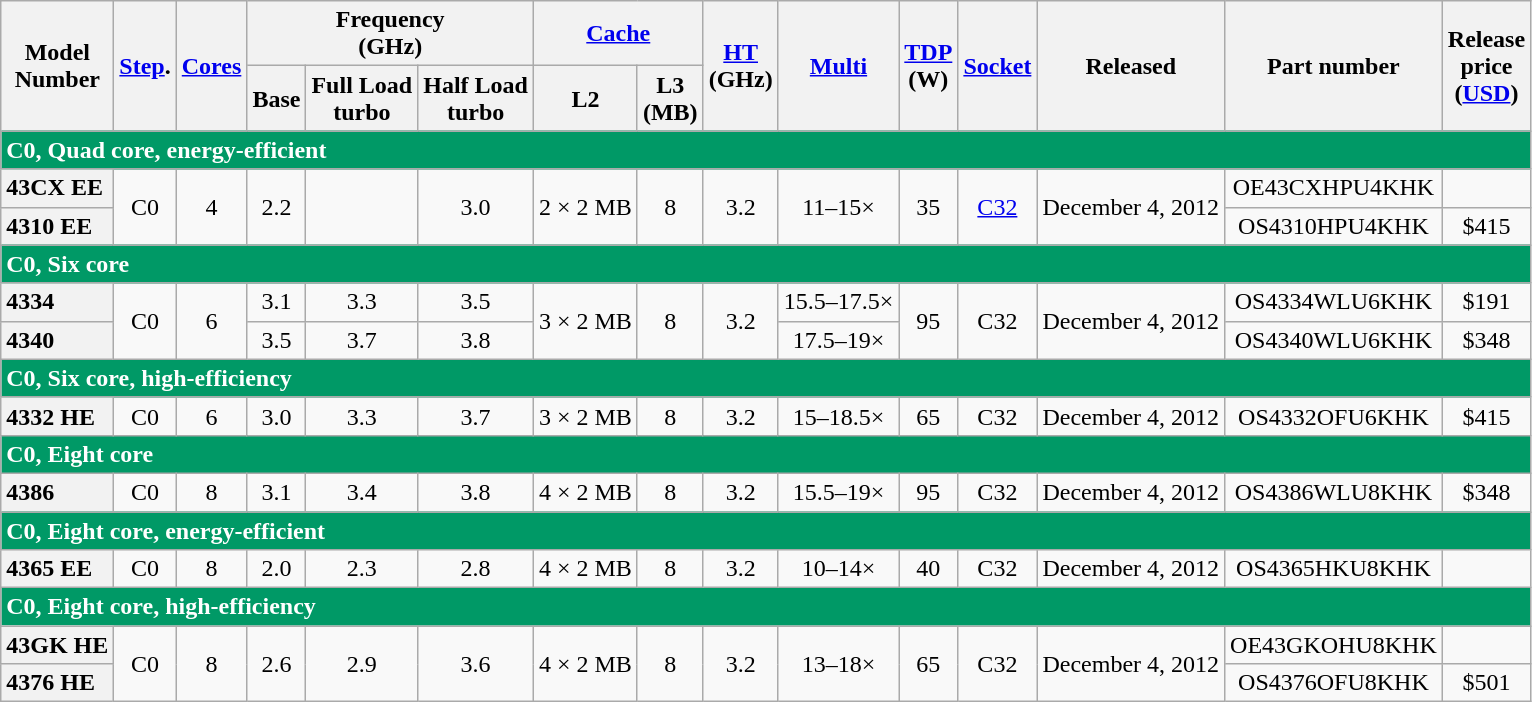<table class="wikitable" style="text-align:center;">
<tr>
<th rowspan="2">Model<br>Number</th>
<th rowspan="2"><a href='#'>Step</a>.</th>
<th rowspan="2"><a href='#'>Cores</a></th>
<th colspan="3">Frequency<br>(GHz)</th>
<th colspan="2"><a href='#'>Cache</a></th>
<th rowspan="2"><a href='#'>HT</a><br>(GHz)</th>
<th rowspan="2"><a href='#'>Multi</a></th>
<th rowspan="2"><a href='#'>TDP</a><br>(W)</th>
<th rowspan="2"><a href='#'>Socket</a></th>
<th rowspan="2">Released</th>
<th rowspan="2">Part number</th>
<th rowspan="2">Release<br>price<br>(<a href='#'>USD</a>)</th>
</tr>
<tr>
<th>Base</th>
<th>Full Load<br>turbo</th>
<th>Half Load<br>turbo</th>
<th>L2</th>
<th>L3<br>(MB)</th>
</tr>
<tr>
<td colspan="15"  style="background:#096; color:white; text-align:left;"><strong>C0, Quad core, energy-efficient</strong></td>
</tr>
<tr>
<th style="text-align:left;">43CX EE</th>
<td rowspan="2">C0</td>
<td rowspan="2">4</td>
<td rowspan="2">2.2</td>
<td rowspan="2"></td>
<td rowspan="2">3.0</td>
<td rowspan="2">2 × 2 MB</td>
<td rowspan="2">8</td>
<td rowspan="2">3.2</td>
<td rowspan="2">11–15×</td>
<td rowspan="2">35</td>
<td rowspan="2"><a href='#'>C32</a></td>
<td rowspan="2">December 4, 2012</td>
<td>OE43CXHPU4KHK</td>
</tr>
<tr>
<th style="text-align:left;">4310 EE</th>
<td>OS4310HPU4KHK</td>
<td>$415</td>
</tr>
<tr>
<td colspan="15"  style="background:#096; color:white; text-align:left;"><strong>C0, Six core</strong></td>
</tr>
<tr>
<th style="text-align:left;">4334</th>
<td rowspan="2">C0</td>
<td rowspan="2">6</td>
<td>3.1</td>
<td>3.3</td>
<td>3.5</td>
<td rowspan="2">3 × 2 MB</td>
<td rowspan="2">8</td>
<td rowspan="2">3.2</td>
<td>15.5–17.5×</td>
<td rowspan="2">95</td>
<td rowspan="2">C32</td>
<td rowspan="2">December 4, 2012</td>
<td>OS4334WLU6KHK</td>
<td>$191</td>
</tr>
<tr>
<th style="text-align:left;">4340</th>
<td>3.5</td>
<td>3.7</td>
<td>3.8</td>
<td>17.5–19×</td>
<td>OS4340WLU6KHK</td>
<td>$348</td>
</tr>
<tr>
<td colspan="15"  style="background:#096; color:white; text-align:left;"><strong>C0, Six core, high-efficiency</strong></td>
</tr>
<tr>
<th style="text-align:left;">4332 HE</th>
<td>C0</td>
<td>6</td>
<td>3.0</td>
<td>3.3</td>
<td>3.7</td>
<td>3 × 2 MB</td>
<td>8</td>
<td>3.2</td>
<td>15–18.5×</td>
<td>65</td>
<td>C32</td>
<td>December 4, 2012</td>
<td>OS4332OFU6KHK</td>
<td>$415</td>
</tr>
<tr>
<td colspan="15"  style="background:#096; color:white; text-align:left;"><strong>C0, Eight core</strong></td>
</tr>
<tr>
<th style="text-align:left;">4386</th>
<td>C0</td>
<td>8</td>
<td>3.1</td>
<td>3.4</td>
<td>3.8</td>
<td>4 × 2 MB</td>
<td>8</td>
<td>3.2</td>
<td>15.5–19×</td>
<td>95</td>
<td>C32</td>
<td>December 4, 2012</td>
<td>OS4386WLU8KHK</td>
<td>$348</td>
</tr>
<tr>
<td colspan="15"  style="background:#096; color:white; text-align:left;"><strong>C0, Eight core, energy-efficient</strong></td>
</tr>
<tr>
<th style="text-align:left;">4365 EE</th>
<td>C0</td>
<td>8</td>
<td>2.0</td>
<td>2.3</td>
<td>2.8</td>
<td>4 × 2 MB</td>
<td>8</td>
<td>3.2</td>
<td>10–14×</td>
<td>40</td>
<td>C32</td>
<td>December 4, 2012</td>
<td>OS4365HKU8KHK</td>
</tr>
<tr>
<td colspan="15"  style="background:#096; color:white; text-align:left;"><strong>C0, Eight core, high-efficiency</strong></td>
</tr>
<tr>
<th style="text-align:left;">43GK HE</th>
<td rowspan="2">C0</td>
<td rowspan="2">8</td>
<td rowspan="2">2.6</td>
<td rowspan="2">2.9</td>
<td rowspan="2">3.6</td>
<td rowspan="2">4 × 2 MB</td>
<td rowspan="2">8</td>
<td rowspan="2">3.2</td>
<td rowspan="2">13–18×</td>
<td rowspan="2">65</td>
<td rowspan="2">C32</td>
<td rowspan="2">December 4, 2012</td>
<td>OE43GKOHU8KHK</td>
</tr>
<tr>
<th style="text-align:left;">4376 HE</th>
<td>OS4376OFU8KHK</td>
<td>$501</td>
</tr>
</table>
